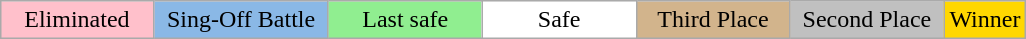<table class="wikitable" style="margin:1em auto; text-align:center;">
<tr>
<td bgcolor="pink" width="15%">Eliminated</td>
<td bgcolor="8AB8E6" width="17%">Sing-Off Battle</td>
<td bgcolor="lightgreen" width="15%">Last safe</td>
<td bgcolor="white" width="15%">Safe</td>
<td bgcolor="tan" width="15%">Third Place</td>
<td bgcolor="silver" width="15%">Second Place</td>
<td bgcolor="gold" width="15%">Winner</td>
</tr>
</table>
